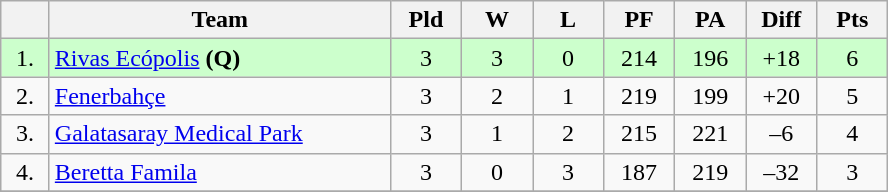<table class="wikitable" style="text-align:center">
<tr>
<th width=25></th>
<th width=220>Team</th>
<th width=40>Pld</th>
<th width=40>W</th>
<th width=40>L</th>
<th width=40>PF</th>
<th width=40>PA</th>
<th width=40>Diff</th>
<th width=40>Pts</th>
</tr>
<tr style="background:#ccffcc;">
<td>1.</td>
<td align=left> <a href='#'>Rivas Ecópolis</a> <strong>(Q)</strong></td>
<td>3</td>
<td>3</td>
<td>0</td>
<td>214</td>
<td>196</td>
<td>+18</td>
<td>6</td>
</tr>
<tr>
<td>2.</td>
<td align=left> <a href='#'>Fenerbahçe</a></td>
<td>3</td>
<td>2</td>
<td>1</td>
<td>219</td>
<td>199</td>
<td>+20</td>
<td>5</td>
</tr>
<tr>
<td>3.</td>
<td align=left> <a href='#'>Galatasaray Medical Park</a></td>
<td>3</td>
<td>1</td>
<td>2</td>
<td>215</td>
<td>221</td>
<td>–6</td>
<td>4</td>
</tr>
<tr>
<td>4.</td>
<td align=left> <a href='#'>Beretta Famila</a></td>
<td>3</td>
<td>0</td>
<td>3</td>
<td>187</td>
<td>219</td>
<td>–32</td>
<td>3</td>
</tr>
<tr>
</tr>
</table>
